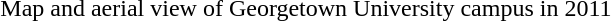<table align=right>
<tr>
<td></td>
<td></td>
</tr>
<tr>
<td colspan=2 align=center>Map and aerial view of Georgetown University campus in 2011</td>
</tr>
</table>
